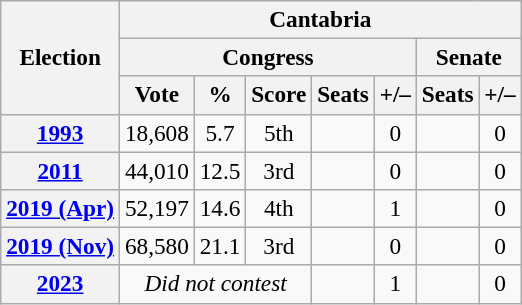<table class="wikitable" style="font-size:97%; text-align:center;">
<tr>
<th rowspan="3">Election</th>
<th colspan="7">Cantabria</th>
</tr>
<tr>
<th colspan="5">Congress</th>
<th colspan="2">Senate</th>
</tr>
<tr>
<th>Vote</th>
<th>%</th>
<th>Score</th>
<th>Seats</th>
<th>+/–</th>
<th>Seats</th>
<th>+/–</th>
</tr>
<tr>
<th><a href='#'>1993</a></th>
<td>18,608</td>
<td>5.7</td>
<td>5th</td>
<td></td>
<td>0</td>
<td></td>
<td>0</td>
</tr>
<tr>
<th><a href='#'>2011</a></th>
<td>44,010</td>
<td>12.5</td>
<td>3rd</td>
<td></td>
<td>0</td>
<td></td>
<td>0</td>
</tr>
<tr>
<th><a href='#'>2019 (Apr)</a></th>
<td>52,197</td>
<td>14.6</td>
<td>4th</td>
<td></td>
<td>1</td>
<td></td>
<td>0</td>
</tr>
<tr>
<th><a href='#'>2019 (Nov)</a></th>
<td>68,580</td>
<td>21.1</td>
<td>3rd</td>
<td></td>
<td>0</td>
<td></td>
<td>0</td>
</tr>
<tr>
<th><a href='#'>2023</a></th>
<td colspan="3" align="center"><em>Did not contest</em></td>
<td></td>
<td>1</td>
<td></td>
<td>0</td>
</tr>
</table>
